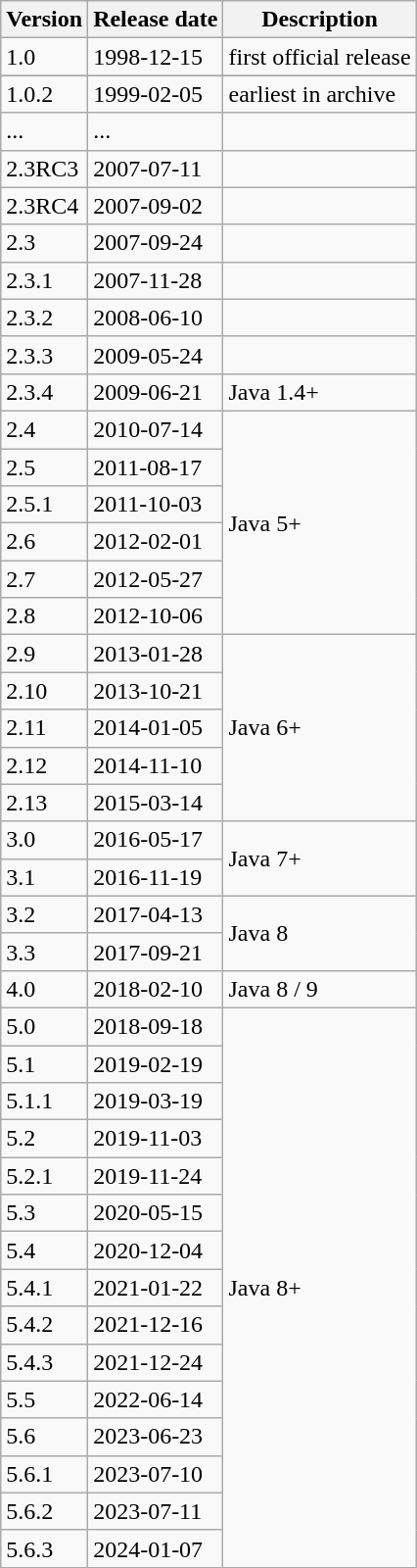<table class="wikitable sortable">
<tr>
<th>Version</th>
<th>Release date</th>
<th>Description</th>
</tr>
<tr>
<td>1.0</td>
<td>1998-12-15</td>
<td>first official release</td>
</tr>
<tr>
</tr>
<tr>
<td>1.0.2</td>
<td>1999-02-05</td>
<td>earliest in archive</td>
</tr>
<tr>
<td>...</td>
<td>...</td>
<td></td>
</tr>
<tr>
<td>2.3RC3</td>
<td>2007-07-11</td>
<td></td>
</tr>
<tr>
<td>2.3RC4</td>
<td>2007-09-02</td>
<td></td>
</tr>
<tr>
<td>2.3</td>
<td>2007-09-24</td>
<td></td>
</tr>
<tr>
<td>2.3.1</td>
<td>2007-11-28</td>
<td></td>
</tr>
<tr>
<td>2.3.2</td>
<td>2008-06-10</td>
<td></td>
</tr>
<tr>
<td>2.3.3</td>
<td>2009-05-24</td>
<td></td>
</tr>
<tr>
<td>2.3.4</td>
<td>2009-06-21</td>
<td>Java 1.4+</td>
</tr>
<tr>
<td>2.4</td>
<td>2010-07-14</td>
<td rowspan="6">Java 5+</td>
</tr>
<tr>
<td>2.5</td>
<td>2011-08-17</td>
</tr>
<tr>
<td>2.5.1</td>
<td>2011-10-03</td>
</tr>
<tr>
<td>2.6</td>
<td>2012-02-01</td>
</tr>
<tr>
<td>2.7</td>
<td>2012-05-27</td>
</tr>
<tr>
<td>2.8</td>
<td>2012-10-06</td>
</tr>
<tr>
<td>2.9</td>
<td>2013-01-28</td>
<td rowspan="5">Java 6+</td>
</tr>
<tr>
<td>2.10</td>
<td>2013-10-21</td>
</tr>
<tr>
<td>2.11</td>
<td>2014-01-05</td>
</tr>
<tr>
<td>2.12</td>
<td>2014-11-10</td>
</tr>
<tr>
<td>2.13</td>
<td>2015-03-14</td>
</tr>
<tr>
<td>3.0</td>
<td>2016-05-17</td>
<td rowspan="2">Java 7+</td>
</tr>
<tr>
<td>3.1</td>
<td>2016-11-19</td>
</tr>
<tr>
<td>3.2</td>
<td>2017-04-13</td>
<td rowspan="2">Java 8</td>
</tr>
<tr>
<td>3.3</td>
<td>2017-09-21</td>
</tr>
<tr>
<td>4.0</td>
<td>2018-02-10</td>
<td>Java 8 / 9</td>
</tr>
<tr>
<td>5.0</td>
<td>2018-09-18</td>
<td rowspan="15">Java 8+</td>
</tr>
<tr>
<td>5.1</td>
<td>2019-02-19</td>
</tr>
<tr>
<td>5.1.1</td>
<td>2019-03-19</td>
</tr>
<tr>
<td>5.2</td>
<td>2019-11-03</td>
</tr>
<tr>
<td>5.2.1</td>
<td>2019-11-24</td>
</tr>
<tr>
<td>5.3</td>
<td>2020-05-15</td>
</tr>
<tr>
<td>5.4</td>
<td>2020-12-04</td>
</tr>
<tr>
<td>5.4.1</td>
<td>2021-01-22</td>
</tr>
<tr>
<td>5.4.2</td>
<td>2021-12-16</td>
</tr>
<tr>
<td>5.4.3</td>
<td>2021-12-24</td>
</tr>
<tr>
<td>5.5</td>
<td>2022-06-14</td>
</tr>
<tr>
<td>5.6</td>
<td>2023-06-23</td>
</tr>
<tr>
<td>5.6.1</td>
<td>2023-07-10</td>
</tr>
<tr>
<td>5.6.2</td>
<td>2023-07-11</td>
</tr>
<tr>
<td>5.6.3</td>
<td>2024-01-07</td>
</tr>
</table>
